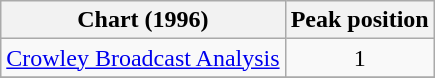<table class="wikitable">
<tr>
<th align="left">Chart (1996)</th>
<th align="left">Peak position</th>
</tr>
<tr>
<td Align="left"><a href='#'>Crowley Broadcast Analysis</a></td>
<td Align="center">1</td>
</tr>
<tr>
</tr>
</table>
